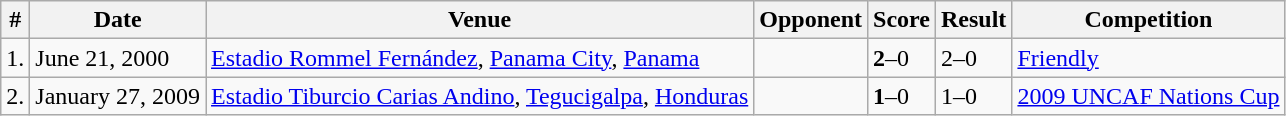<table class="wikitable">
<tr>
<th>#</th>
<th>Date</th>
<th>Venue</th>
<th>Opponent</th>
<th>Score</th>
<th>Result</th>
<th>Competition</th>
</tr>
<tr>
<td>1.</td>
<td>June 21, 2000</td>
<td><a href='#'>Estadio Rommel Fernández</a>, <a href='#'>Panama City</a>, <a href='#'>Panama</a></td>
<td></td>
<td><strong>2</strong>–0</td>
<td>2–0</td>
<td><a href='#'>Friendly</a></td>
</tr>
<tr>
<td>2.</td>
<td>January 27, 2009</td>
<td><a href='#'>Estadio Tiburcio Carias Andino</a>, <a href='#'>Tegucigalpa</a>, <a href='#'>Honduras</a></td>
<td></td>
<td><strong>1</strong>–0</td>
<td>1–0</td>
<td><a href='#'>2009 UNCAF Nations Cup</a></td>
</tr>
</table>
